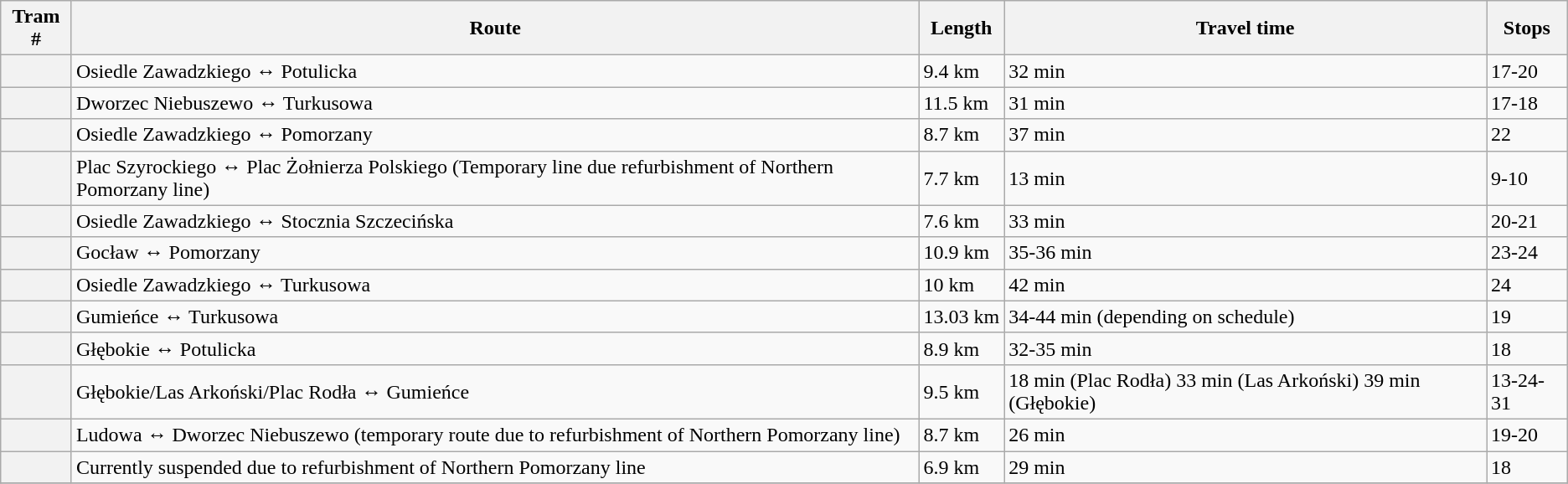<table class="wikitable sortable">
<tr>
<th data-sort-type="number">Tram #</th>
<th>Route</th>
<th data-sort-type="number">Length</th>
<th>Travel time</th>
<th>Stops</th>
</tr>
<tr>
<th data-sort-value=1></th>
<td>Osiedle Zawadzkiego ↔ Potulicka</td>
<td>9.4 km</td>
<td>32 min</td>
<td>17-20</td>
</tr>
<tr>
<th data-sort-value=2></th>
<td>Dworzec Niebuszewo ↔ Turkusowa</td>
<td>11.5 km</td>
<td>31 min</td>
<td>17-18</td>
</tr>
<tr>
<th data-sort-value=3></th>
<td>Osiedle Zawadzkiego ↔ Pomorzany</td>
<td>8.7 km</td>
<td>37 min</td>
<td>22</td>
</tr>
<tr>
<th data-sort-value=4></th>
<td>Plac Szyrockiego ↔ Plac Żołnierza Polskiego (Temporary line due refurbishment of Northern Pomorzany line)</td>
<td>7.7 km</td>
<td>13 min</td>
<td>9-10</td>
</tr>
<tr>
<th data-sort-value=5></th>
<td>Osiedle Zawadzkiego ↔ Stocznia Szczecińska</td>
<td>7.6 km</td>
<td>33 min</td>
<td>20-21</td>
</tr>
<tr>
<th data-sort-value=6></th>
<td>Gocław ↔ Pomorzany</td>
<td>10.9 km</td>
<td>35-36 min</td>
<td>23-24</td>
</tr>
<tr>
<th data-sort-value=7></th>
<td>Osiedle Zawadzkiego ↔ Turkusowa</td>
<td>10 km</td>
<td>42 min</td>
<td>24</td>
</tr>
<tr>
<th data-sort-value=8></th>
<td>Gumieńce ↔ Turkusowa</td>
<td>13.03 km</td>
<td>34-44 min (depending on schedule)</td>
<td>19</td>
</tr>
<tr>
<th data-sort-value=9></th>
<td>Głębokie ↔ Potulicka</td>
<td>8.9 km</td>
<td>32-35 min</td>
<td>18</td>
</tr>
<tr>
<th data-sort-value=10></th>
<td>Głębokie/Las Arkoński/Plac Rodła ↔ Gumieńce</td>
<td>9.5 km</td>
<td>18 min (Plac Rodła) 33 min (Las Arkoński) 39 min (Głębokie)</td>
<td>13-24-31</td>
</tr>
<tr>
<th data-sort-value=11></th>
<td>Ludowa ↔ Dworzec Niebuszewo (temporary route due to refurbishment of Northern Pomorzany line)</td>
<td>8.7 km</td>
<td>26 min</td>
<td>19-20</td>
</tr>
<tr>
<th data-sort-value=12></th>
<td>Currently suspended due to refurbishment of Northern Pomorzany line</td>
<td>6.9 km</td>
<td>29 min</td>
<td>18</td>
</tr>
<tr>
</tr>
</table>
